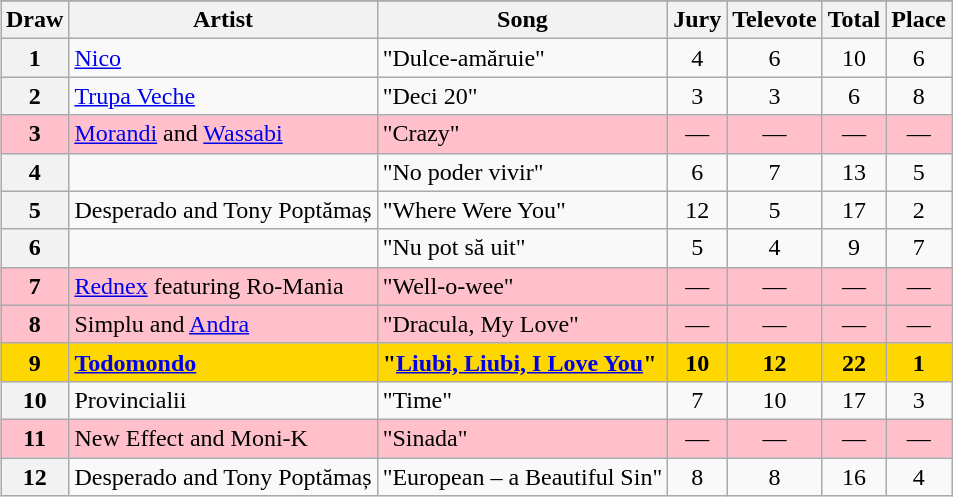<table class="wikitable sortable plainrowheaders" style="margin: 1em auto 1em auto; text-align:center;">
<tr>
</tr>
<tr>
<th scope="col">Draw</th>
<th scope="col">Artist</th>
<th scope="col">Song</th>
<th scope="col">Jury</th>
<th scope="col">Televote</th>
<th scope="col">Total</th>
<th scope="col">Place</th>
</tr>
<tr>
<th scope="row" style="text-align:center">1</th>
<td style="text-align:left"><a href='#'>Nico</a></td>
<td style="text-align:left">"Dulce-amăruie"</td>
<td>4</td>
<td>6</td>
<td>10</td>
<td>6</td>
</tr>
<tr>
<th scope="row" style="text-align:center">2</th>
<td style="text-align:left"><a href='#'>Trupa Veche</a></td>
<td style="text-align:left">"Deci 20"</td>
<td>3</td>
<td>3</td>
<td>6</td>
<td>8</td>
</tr>
<tr style="background:pink;">
<th scope="row" style="text-align:center; background:pink;">3</th>
<td style="text-align:left"><a href='#'>Morandi</a> and <a href='#'>Wassabi</a></td>
<td style="text-align:left">"Crazy"</td>
<td data-sort-value="0">—</td>
<td data-sort-value="0">—</td>
<td data-sort-value="0">—</td>
<td data-sort-value="12">—</td>
</tr>
<tr>
<th scope="row" style="text-align:center">4</th>
<td style="text-align:left"></td>
<td style="text-align:left">"No poder vivir"</td>
<td>6</td>
<td>7</td>
<td>13</td>
<td>5</td>
</tr>
<tr>
<th scope="row" style="text-align:center">5</th>
<td style="text-align:left">Desperado and Tony Poptămaș</td>
<td style="text-align:left">"Where Were You"</td>
<td>12</td>
<td>5</td>
<td>17</td>
<td>2</td>
</tr>
<tr>
<th scope="row" style="text-align:center">6</th>
<td style="text-align:left"></td>
<td style="text-align:left">"Nu pot să uit"</td>
<td>5</td>
<td>4</td>
<td>9</td>
<td>7</td>
</tr>
<tr style="background:pink;">
<th scope="row" style="text-align:center; background:pink;">7</th>
<td style="text-align:left"><a href='#'>Rednex</a> featuring Ro-Mania</td>
<td style="text-align:left">"Well-o-wee"</td>
<td data-sort-value="0">—</td>
<td data-sort-value="0">—</td>
<td data-sort-value="0">—</td>
<td data-sort-value="12">—</td>
</tr>
<tr style="background:pink;">
<th scope="row" style="text-align:center; background:pink;">8</th>
<td style="text-align:left">Simplu and <a href='#'>Andra</a></td>
<td style="text-align:left">"Dracula, My Love"</td>
<td data-sort-value="0">—</td>
<td data-sort-value="0">—</td>
<td data-sort-value="0">—</td>
<td data-sort-value="12">—</td>
</tr>
<tr style="font-weight:bold; background:gold;">
<th scope="row" style="text-align:center; background:gold;">9</th>
<td style="text-align:left"><a href='#'>Todomondo</a></td>
<td style="text-align:left">"<a href='#'>Liubi, Liubi, I Love You</a>"</td>
<td>10</td>
<td>12</td>
<td>22</td>
<td>1</td>
</tr>
<tr>
<th scope="row" style="text-align:center">10</th>
<td style="text-align:left">Provincialii</td>
<td style="text-align:left">"Time"</td>
<td>7</td>
<td>10</td>
<td>17</td>
<td>3</td>
</tr>
<tr style="background:pink;">
<th scope="row" style="text-align:center; background:pink;">11</th>
<td style="text-align:left">New Effect and Moni-K</td>
<td style="text-align:left">"Sinada"</td>
<td data-sort-value="0">—</td>
<td data-sort-value="0">—</td>
<td data-sort-value="0">—</td>
<td data-sort-value="12">—</td>
</tr>
<tr>
<th scope="row" style="text-align:center">12</th>
<td style="text-align:left">Desperado and Tony Poptămaș</td>
<td style="text-align:left">"European – a Beautiful Sin"</td>
<td>8</td>
<td>8</td>
<td>16</td>
<td>4</td>
</tr>
</table>
